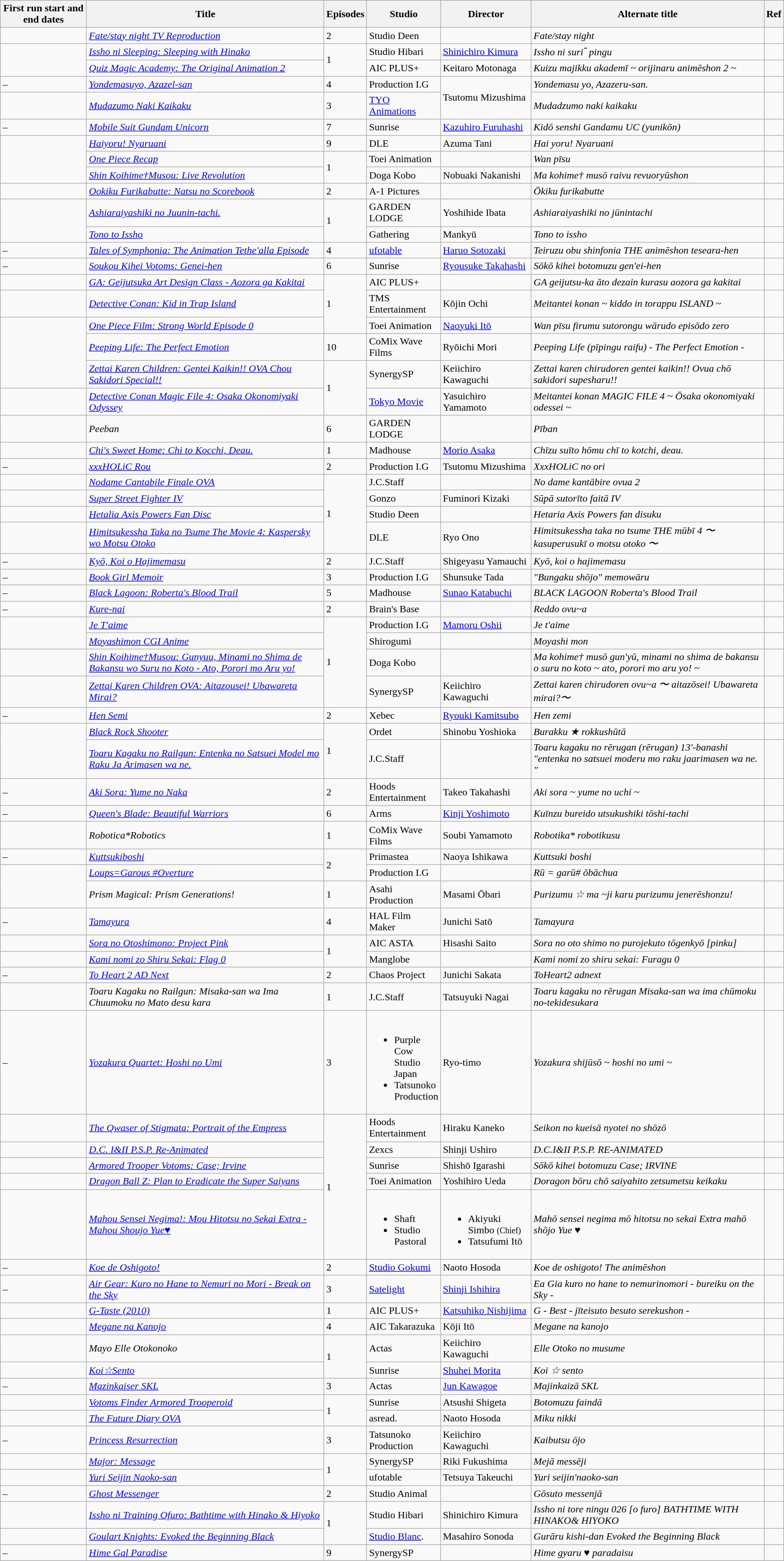<table class="wikitable sortable" border="1">
<tr>
<th data-sort-type="text" width="130px">First run start and end dates</th>
<th>Title</th>
<th width="8px">Episodes</th>
<th width="65px">Studio</th>
<th width="137px">Director</th>
<th>Alternate title</th>
<th class="unsortable" width="5px">Ref</th>
</tr>
<tr>
<td></td>
<td><em><a href='#'>Fate/stay night TV Reproduction</a></em></td>
<td>2</td>
<td>Studio Deen</td>
<td></td>
<td><em>Fate/stay night</em></td>
<td></td>
</tr>
<tr>
<td rowspan="2"></td>
<td><em><a href='#'>Issho ni Sleeping: Sleeping with Hinako</a></em></td>
<td rowspan="2">1</td>
<td>Studio Hibari</td>
<td><a href='#'>Shinichiro Kimura</a></td>
<td><em>Issho ni suri ̄ pingu</em></td>
<td></td>
</tr>
<tr>
<td><em><a href='#'>Quiz Magic Academy: The Original Animation 2</a></em></td>
<td>AIC PLUS+</td>
<td>Keitaro Motonaga</td>
<td><em>Kuizu majikku akademī ~ orijinaru animēshon 2 ~</em></td>
<td></td>
</tr>
<tr>
<td> – </td>
<td><em><a href='#'>Yondemasuyo, Azazel-san</a></em></td>
<td>4</td>
<td>Production I.G</td>
<td rowspan="2">Tsutomu Mizushima</td>
<td><em>Yondemasu yo, Azazeru-san.</em></td>
<td></td>
</tr>
<tr>
<td></td>
<td><em><a href='#'>Mudazumo Naki Kaikaku</a></em></td>
<td>3</td>
<td><a href='#'>TYO Animations</a></td>
<td><em>Mudadzumo naki kaikaku</em></td>
<td></td>
</tr>
<tr>
<td> – </td>
<td><em><a href='#'>Mobile Suit Gundam Unicorn</a></em></td>
<td>7</td>
<td>Sunrise</td>
<td><a href='#'>Kazuhiro Furuhashi</a></td>
<td><em>Kidō senshi Gandamu UC (yunikōn)</em></td>
<td></td>
</tr>
<tr>
<td rowspan="3"></td>
<td><em><a href='#'>Haiyoru! Nyaruani</a></em></td>
<td>9</td>
<td>DLE</td>
<td>Azuma Tani</td>
<td><em>Hai yoru! Nyaruani</em></td>
<td></td>
</tr>
<tr>
<td><em><a href='#'>One Piece Recap</a></em></td>
<td rowspan="2">1</td>
<td>Toei Animation</td>
<td></td>
<td><em>Wan pīsu</em></td>
<td></td>
</tr>
<tr>
<td><em><a href='#'>Shin Koihime†Musou: Live Revolution</a></em></td>
<td>Doga Kobo</td>
<td>Nobuaki Nakanishi</td>
<td><em>Ma kohime† musō raivu revuoryūshon</em></td>
<td></td>
</tr>
<tr>
<td></td>
<td><em><a href='#'>Ookiku Furikabutte: Natsu no Scorebook</a></em></td>
<td>2</td>
<td>A-1 Pictures</td>
<td></td>
<td><em>Ōkiku furikabutte</em></td>
<td></td>
</tr>
<tr>
<td rowspan="2"></td>
<td><em><a href='#'>Ashiaraiyashiki no Juunin-tachi.</a></em></td>
<td rowspan="2">1</td>
<td>GARDEN LODGE</td>
<td>Yoshihide Ibata</td>
<td><em>Ashiaraiyashiki no jūnintachi</em></td>
<td></td>
</tr>
<tr>
<td><em><a href='#'>Tono to Issho</a></em></td>
<td>Gathering</td>
<td>Mankyū</td>
<td><em>Tono to issho</em></td>
<td></td>
</tr>
<tr>
<td> – </td>
<td><em><a href='#'>Tales of Symphonia: The Animation Tethe'alla Episode</a></em></td>
<td>4</td>
<td><a href='#'>ufotable</a></td>
<td><a href='#'>Haruo Sotozaki</a></td>
<td><em>Teiruzu obu shinfonia THE animēshon teseara-hen</em></td>
<td></td>
</tr>
<tr>
<td> – </td>
<td><em><a href='#'>Soukou Kihei Votoms: Genei-hen</a></em></td>
<td>6</td>
<td>Sunrise</td>
<td><a href='#'>Ryousuke Takahashi</a></td>
<td><em>Sōkō kihei botomuzu gen'ei-hen</em></td>
<td></td>
</tr>
<tr>
<td></td>
<td><em><a href='#'>GA: Geijutsuka Art Design Class - Aozora ga Kakitai</a></em></td>
<td rowspan="3">1</td>
<td>AIC PLUS+</td>
<td></td>
<td><em>GA geijutsu-ka āto dezain kurasu aozora ga kakitai</em></td>
<td></td>
</tr>
<tr>
<td></td>
<td><em><a href='#'>Detective Conan: Kid in Trap Island</a></em></td>
<td>TMS Entertainment</td>
<td>Kōjin Ochi</td>
<td><em>Meitantei konan ~ kiddo in torappu ISLAND ~</em></td>
<td></td>
</tr>
<tr>
<td rowspan="3"></td>
<td><em><a href='#'>One Piece Film: Strong World Episode 0</a></em></td>
<td>Toei Animation</td>
<td><a href='#'>Naoyuki Itō</a></td>
<td><em>Wan pīsu firumu sutorongu wārudo episōdo zero</em></td>
<td></td>
</tr>
<tr>
<td><em><a href='#'>Peeping Life: The Perfect Emotion</a></em></td>
<td>10</td>
<td>CoMix Wave Films</td>
<td>Ryōichi Mori</td>
<td><em>Peeping Life (pīpingu raifu) - The Perfect Emotion -</em></td>
<td></td>
</tr>
<tr>
<td><em><a href='#'>Zettai Karen Children: Gentei Kaikin!! OVA Chou Sakidori Special!!</a></em></td>
<td rowspan="2">1</td>
<td>SynergySP</td>
<td>Keiichiro Kawaguchi</td>
<td><em>Zettai karen chirudoren gentei kaikin!! Ovua chō sakidori supesharu!!</em></td>
<td></td>
</tr>
<tr>
<td></td>
<td><em><a href='#'>Detective Conan Magic File 4: Osaka Okonomiyaki Odyssey</a></em></td>
<td><a href='#'>Tokyo Movie</a></td>
<td>Yasuichiro Yamamoto</td>
<td><em>Meitantei konan MAGIC FILE 4 ~ Ōsaka okonomiyaki odessei ~</em></td>
<td></td>
</tr>
<tr>
<td></td>
<td><em>Peeban</em></td>
<td>6</td>
<td>GARDEN LODGE</td>
<td></td>
<td><em>Pīban</em></td>
<td></td>
</tr>
<tr>
<td></td>
<td><em><a href='#'>Chi's Sweet Home: Chi to Kocchi, Deau.</a></em></td>
<td>1</td>
<td>Madhouse</td>
<td><a href='#'>Morio Asaka</a></td>
<td><em>Chīzu suīto hōmu chī to kotchi, deau.</em></td>
<td></td>
</tr>
<tr>
<td> – </td>
<td><em><a href='#'>xxxHOLiC Rou</a></em></td>
<td>2</td>
<td>Production I.G</td>
<td>Tsutomu Mizushima</td>
<td><em>XxxHOLiC no ori</em></td>
<td></td>
</tr>
<tr>
<td></td>
<td><em><a href='#'>Nodame Cantabile Finale OVA</a></em></td>
<td rowspan="4">1</td>
<td>J.C.Staff</td>
<td></td>
<td><em>No dame kantābire ovua 2</em></td>
<td></td>
</tr>
<tr>
<td></td>
<td><em><a href='#'>Super Street Fighter IV</a></em></td>
<td>Gonzo</td>
<td>Fuminori Kizaki</td>
<td><em>Sūpā sutorīto faitā IV</em></td>
<td></td>
</tr>
<tr>
<td></td>
<td><em><a href='#'>Hetalia Axis Powers Fan Disc</a></em></td>
<td>Studio Deen</td>
<td></td>
<td><em>Hetaria Axis Powers fan disuku</em></td>
<td></td>
</tr>
<tr>
<td></td>
<td><em><a href='#'>Himitsukessha Taka no Tsume The Movie 4: Kaspersky wo Motsu Otoko</a></em></td>
<td>DLE</td>
<td>Ryo Ono</td>
<td><em>Himitsukessha taka no tsume THE mūbī 4 〜 kasuperusukī o motsu otoko 〜</em></td>
<td></td>
</tr>
<tr>
<td> – </td>
<td><em><a href='#'>Kyō, Koi o Hajimemasu</a></em></td>
<td>2</td>
<td>J.C.Staff</td>
<td>Shigeyasu Yamauchi</td>
<td><em>Kyō, koi o hajimemasu</em></td>
<td></td>
</tr>
<tr>
<td> – </td>
<td><em><a href='#'>Book Girl Memoir</a></em></td>
<td>3</td>
<td>Production I.G</td>
<td>Shunsuke Tada</td>
<td><em>"Bungaku shōjo" memowāru</em></td>
<td></td>
</tr>
<tr>
<td> – </td>
<td><em><a href='#'>Black Lagoon: Roberta's Blood Trail</a></em></td>
<td>5</td>
<td>Madhouse</td>
<td><a href='#'>Sunao Katabuchi</a></td>
<td><em>BLACK LAGOON Roberta's Blood Trail</em></td>
<td></td>
</tr>
<tr>
<td> – </td>
<td><em><a href='#'>Kure-nai</a></em></td>
<td>2</td>
<td>Brain's Base</td>
<td></td>
<td><em>Reddo ovu~a</em></td>
<td></td>
</tr>
<tr>
<td rowspan="2"></td>
<td><em><a href='#'>Je T'aime</a></em></td>
<td rowspan="4">1</td>
<td>Production I.G</td>
<td><a href='#'>Mamoru Oshii</a></td>
<td><em>Je t'aime</em></td>
<td></td>
</tr>
<tr>
<td><em><a href='#'>Moyashimon CGI Anime</a></em></td>
<td>Shirogumi</td>
<td></td>
<td><em>Moyashi mon</em></td>
<td></td>
</tr>
<tr>
<td></td>
<td><em><a href='#'>Shin Koihime†Musou: Gunyuu, Minami no Shima de Bakansu wo Suru no Koto - Ato, Porori mo Aru yo!</a></em></td>
<td>Doga Kobo</td>
<td></td>
<td><em>Ma kohime† musō gun'yū, minami no shima de bakansu o suru no koto ~ ato, porori mo aru yo! ~</em></td>
<td></td>
</tr>
<tr>
<td></td>
<td><em><a href='#'>Zettai Karen Children OVA: Aitazousei! Ubawareta Mirai?</a></em></td>
<td>SynergySP</td>
<td>Keiichiro Kawaguchi</td>
<td><em>Zettai karen chirudoren ovu~a 〜 aitazōsei! Ubawareta mirai?〜</em></td>
<td></td>
</tr>
<tr>
<td> – </td>
<td><em><a href='#'>Hen Semi</a></em></td>
<td>2</td>
<td>Xebec</td>
<td><a href='#'>Ryouki Kamitsubo</a></td>
<td><em>Hen zemi</em></td>
<td></td>
</tr>
<tr>
<td rowspan="2"></td>
<td><em><a href='#'>Black Rock Shooter</a></em></td>
<td rowspan="2">1</td>
<td>Ordet</td>
<td>Shinobu Yoshioka</td>
<td><em>Burakku ★ rokkushūtā</em></td>
<td></td>
</tr>
<tr>
<td><em><a href='#'>Toaru Kagaku no Railgun: Entenka no Satsuei Model mo Raku Ja Arimasen wa ne.</a></em></td>
<td>J.C.Staff</td>
<td></td>
<td><em>Toaru kagaku no rērugan (rērugan) 13'-banashi "entenka no satsuei moderu mo raku jaarimasen wa ne. "</em></td>
<td></td>
</tr>
<tr>
<td> – </td>
<td><em><a href='#'>Aki Sora: Yume no Naka</a></em></td>
<td>2</td>
<td>Hoods Entertainment</td>
<td>Takeo Takahashi</td>
<td><em>Aki sora ~ yume no uchi ~</em></td>
<td></td>
</tr>
<tr>
<td> – </td>
<td><em><a href='#'>Queen's Blade: Beautiful Warriors</a></em></td>
<td>6</td>
<td>Arms</td>
<td><a href='#'>Kinji Yoshimoto</a></td>
<td><em>Kuīnzu bureido utsukushiki tōshi-tachi</em></td>
<td></td>
</tr>
<tr>
<td></td>
<td><em>Robotica*Robotics</em></td>
<td>1</td>
<td>CoMix Wave Films</td>
<td>Soubi Yamamoto</td>
<td><em>Robotika* robotikusu</em></td>
<td></td>
</tr>
<tr>
<td> – </td>
<td><em><a href='#'>Kuttsukiboshi</a></em></td>
<td rowspan="2">2</td>
<td>Primastea</td>
<td>Naoya Ishikawa</td>
<td><em>Kuttsuki boshi</em></td>
<td></td>
</tr>
<tr>
<td rowspan="2"></td>
<td><em><a href='#'>Loups=Garous #Overture</a></em></td>
<td>Production I.G</td>
<td></td>
<td><em>Rū = garū# ōbāchua</em></td>
<td></td>
</tr>
<tr>
<td><em>Prism Magical: Prism Generations!</em></td>
<td>1</td>
<td>Asahi Production</td>
<td>Masami Ōbari</td>
<td><em>Purizumu ☆ ma ~ji karu purizumu jenerēshonzu!</em></td>
<td></td>
</tr>
<tr>
<td> – </td>
<td><em><a href='#'>Tamayura</a></em></td>
<td>4</td>
<td>HAL Film Maker</td>
<td>Junichi Satō</td>
<td><em>Tamayura</em></td>
<td></td>
</tr>
<tr>
<td></td>
<td><em><a href='#'>Sora no Otoshimono: Project Pink</a></em></td>
<td rowspan="2">1</td>
<td>AIC ASTA</td>
<td>Hisashi Saito</td>
<td><em>Sora no oto shimo no purojekuto tōgenkyō [pinku]</em></td>
<td></td>
</tr>
<tr>
<td></td>
<td><em><a href='#'>Kami nomi zo Shiru Sekai: Flag 0</a></em></td>
<td>Manglobe</td>
<td></td>
<td><em>Kami nomi zo shiru sekai: Furagu 0</em></td>
<td></td>
</tr>
<tr>
<td> – </td>
<td><em><a href='#'>To Heart 2 AD Next</a></em></td>
<td>2</td>
<td>Chaos Project</td>
<td>Junichi Sakata</td>
<td><em>ToHeart2 adnext</em></td>
<td></td>
</tr>
<tr>
<td></td>
<td><em>Toaru Kagaku no Railgun: Misaka-san wa Ima Chuumoku no Mato desu kara</em></td>
<td>1</td>
<td>J.C.Staff</td>
<td>Tatsuyuki Nagai</td>
<td><em>Toaru kagaku no rērugan Misaka-san wa ima chūmoku no-tekidesukara</em></td>
<td></td>
</tr>
<tr>
<td> – </td>
<td><em><a href='#'>Yozakura Quartet: Hoshi no Umi</a></em></td>
<td>3</td>
<td><br><ul><li>Purple Cow Studio Japan</li><li>Tatsunoko Production</li></ul></td>
<td>Ryo-timo</td>
<td><em>Yozakura shijūsō ~ hoshi no umi ~</em></td>
<td></td>
</tr>
<tr>
<td></td>
<td><em><a href='#'>The Qwaser of Stigmata: Portrait of the Empress</a></em></td>
<td rowspan="5">1</td>
<td>Hoods Entertainment</td>
<td>Hiraku Kaneko</td>
<td><em>Seikon no kueisā nyotei no shōzō</em></td>
<td></td>
</tr>
<tr>
<td></td>
<td><em><a href='#'>D.C. I&II P.S.P. Re-Animated</a></em></td>
<td>Zexcs</td>
<td>Shinji Ushiro</td>
<td><em>D.C.I&II P.S.P. RE-ANIMATED</em></td>
<td></td>
</tr>
<tr>
<td></td>
<td><em><a href='#'>Armored Trooper Votoms: Case; Irvine</a></em></td>
<td>Sunrise</td>
<td>Shishō Igarashi</td>
<td><em>Sōkō kihei botomuzu Case; IRVINE</em></td>
<td></td>
</tr>
<tr>
<td></td>
<td><em><a href='#'>Dragon Ball Z: Plan to Eradicate the Super Saiyans</a></em></td>
<td>Toei Animation</td>
<td>Yoshihiro Ueda</td>
<td><em>Doragon bōru chō saiyahito zetsumetsu keikaku</em></td>
<td></td>
</tr>
<tr>
<td></td>
<td><em><a href='#'>Mahou Sensei Negima!: Mou Hitotsu no Sekai Extra - Mahou Shoujo Yue♥</a></em></td>
<td><br><ul><li>Shaft</li><li>Studio Pastoral</li></ul></td>
<td><br><ul><li>Akiyuki Simbo <small>(Chief)</small></li><li>Tatsufumi Itō</li></ul></td>
<td><em>Mahō sensei negima mō hitotsu no sekai Extra mahō shōjo Yue ♥</em></td>
<td></td>
</tr>
<tr>
<td> – </td>
<td><em><a href='#'>Koe de Oshigoto!</a></em></td>
<td>2</td>
<td><a href='#'>Studio Gokumi</a></td>
<td>Naoto Hosoda</td>
<td><em>Koe de oshigoto! The animēshon</em></td>
<td></td>
</tr>
<tr>
<td> – </td>
<td><em><a href='#'>Air Gear: Kuro no Hane to Nemuri no Mori - Break on the Sky</a></em></td>
<td>3</td>
<td><a href='#'>Satelight</a></td>
<td><a href='#'>Shinji Ishihira</a></td>
<td><em>Ea Gia kuro no hane to nemurinomori - bureiku on the Sky -</em></td>
<td></td>
</tr>
<tr>
<td></td>
<td><em><a href='#'>G-Taste (2010)</a></em></td>
<td>1</td>
<td>AIC PLUS+</td>
<td><a href='#'>Katsuhiko Nishijima</a></td>
<td><em>G - Best - jīteisuto besuto serekushon -</em></td>
<td></td>
</tr>
<tr>
<td></td>
<td><em><a href='#'>Megane na Kanojo</a></em></td>
<td>4</td>
<td>AIC Takarazuka</td>
<td>Kōji Itō</td>
<td><em>Megane na kanojo</em></td>
<td></td>
</tr>
<tr>
<td></td>
<td><em>Mayo Elle Otokonoko</em></td>
<td rowspan="2">1</td>
<td>Actas</td>
<td>Keiichiro Kawaguchi</td>
<td><em>Elle Otoko no musume</em></td>
<td></td>
</tr>
<tr>
<td></td>
<td><em><a href='#'>Koi☆Sento</a></em></td>
<td>Sunrise</td>
<td><a href='#'>Shuhei Morita</a></td>
<td><em>Koi ☆ sento</em></td>
<td></td>
</tr>
<tr>
<td> – </td>
<td><em><a href='#'>Mazinkaiser SKL</a></em></td>
<td>3</td>
<td>Actas</td>
<td><a href='#'>Jun Kawagoe</a></td>
<td><em>Majinkaizā SKL</em></td>
<td></td>
</tr>
<tr>
<td></td>
<td><em><a href='#'>Votoms Finder Armored Trooperoid</a></em></td>
<td rowspan="2">1</td>
<td>Sunrise</td>
<td>Atsushi Shigeta</td>
<td><em>Botomuzu faindā</em></td>
<td></td>
</tr>
<tr>
<td></td>
<td><em><a href='#'>The Future Diary OVA</a></em></td>
<td>asread.</td>
<td>Naoto Hosoda</td>
<td><em>Miku nikki</em></td>
<td></td>
</tr>
<tr>
<td> – </td>
<td><em><a href='#'>Princess Resurrection</a></em></td>
<td>3</td>
<td>Tatsunoko Production</td>
<td>Keiichiro Kawaguchi</td>
<td><em>Kaibutsu ōjo</em></td>
<td></td>
</tr>
<tr>
<td></td>
<td><em><a href='#'>Major: Message</a></em></td>
<td rowspan="2">1</td>
<td>SynergySP</td>
<td>Riki Fukushima</td>
<td><em>Mejā messēji</em></td>
<td></td>
</tr>
<tr>
<td></td>
<td><em><a href='#'>Yuri Seijin Naoko-san</a></em></td>
<td>ufotable</td>
<td>Tetsuya Takeuchi</td>
<td><em>Yuri seijin'naoko-san</em></td>
<td></td>
</tr>
<tr>
<td> – </td>
<td><em><a href='#'>Ghost Messenger</a></em></td>
<td>2</td>
<td>Studio Animal</td>
<td></td>
<td><em>Gōsuto messenjā</em></td>
<td></td>
</tr>
<tr>
<td></td>
<td><em><a href='#'>Issho ni Training Ofuro: Bathtime with Hinako & Hiyoko</a></em></td>
<td rowspan="2">1</td>
<td>Studio Hibari</td>
<td>Shinichiro Kimura</td>
<td><em>Issho ni tore ningu 026 [o furo] BATHTIME WITH HINAKO& HIYOKO</em></td>
<td></td>
</tr>
<tr>
<td></td>
<td><em><a href='#'>Goulart Knights: Evoked the Beginning Black</a></em></td>
<td><a href='#'>Studio Blanc</a>.</td>
<td>Masahiro Sonoda</td>
<td><em>Gurāru kishi-dan Evoked the Beginning Black</em></td>
<td></td>
</tr>
<tr>
<td> – </td>
<td><em><a href='#'>Hime Gal Paradise</a></em></td>
<td>9</td>
<td>SynergySP</td>
<td></td>
<td><em>Hime gyaru ♥ paradaisu</em></td>
<td></td>
</tr>
</table>
